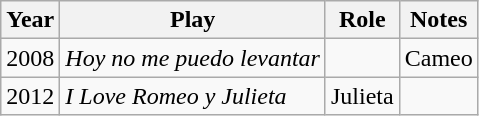<table class="wikitable">
<tr>
<th>Year</th>
<th>Play</th>
<th>Role</th>
<th>Notes</th>
</tr>
<tr>
<td>2008</td>
<td><em>Hoy no me puedo levantar</em></td>
<td></td>
<td>Cameo</td>
</tr>
<tr>
<td>2012</td>
<td><em>I Love Romeo y Julieta</em></td>
<td>Julieta</td>
<td></td>
</tr>
</table>
